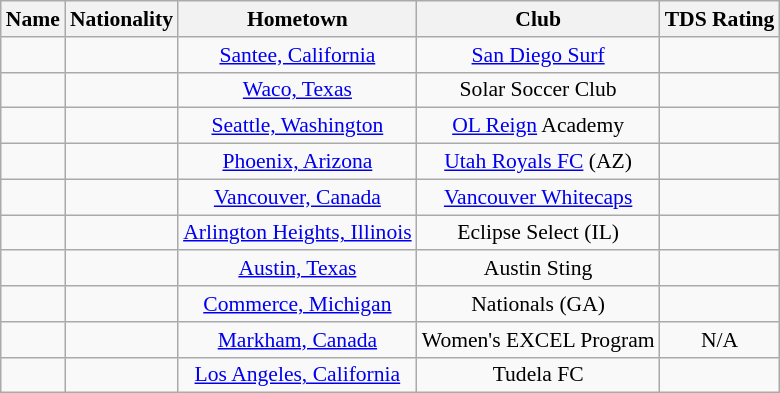<table class="wikitable" style="font-size:90%; text-align: center;" border="1">
<tr>
<th>Name</th>
<th>Nationality</th>
<th>Hometown</th>
<th>Club</th>
<th>TDS Rating</th>
</tr>
<tr>
<td></td>
<td></td>
<td><a href='#'>Santee, California</a></td>
<td><a href='#'>San Diego Surf</a></td>
<td></td>
</tr>
<tr>
<td></td>
<td></td>
<td><a href='#'>Waco, Texas</a></td>
<td>Solar Soccer Club</td>
<td></td>
</tr>
<tr>
<td></td>
<td></td>
<td><a href='#'>Seattle, Washington</a></td>
<td><a href='#'>OL Reign</a> Academy</td>
<td></td>
</tr>
<tr>
<td></td>
<td></td>
<td><a href='#'>Phoenix, Arizona</a></td>
<td><a href='#'>Utah Royals FC</a> (AZ)</td>
<td></td>
</tr>
<tr>
<td></td>
<td></td>
<td><a href='#'>Vancouver, Canada</a></td>
<td><a href='#'>Vancouver Whitecaps</a></td>
<td></td>
</tr>
<tr>
<td></td>
<td></td>
<td><a href='#'>Arlington Heights, Illinois</a></td>
<td>Eclipse Select (IL)</td>
<td></td>
</tr>
<tr>
<td></td>
<td></td>
<td><a href='#'>Austin, Texas</a></td>
<td>Austin Sting</td>
<td></td>
</tr>
<tr>
<td></td>
<td></td>
<td><a href='#'>Commerce, Michigan</a></td>
<td>Nationals (GA)</td>
<td></td>
</tr>
<tr>
<td></td>
<td></td>
<td><a href='#'>Markham, Canada</a></td>
<td>Women's EXCEL Program</td>
<td>N/A</td>
</tr>
<tr>
<td></td>
<td></td>
<td><a href='#'>Los Angeles, California</a></td>
<td>Tudela FC</td>
<td></td>
</tr>
</table>
